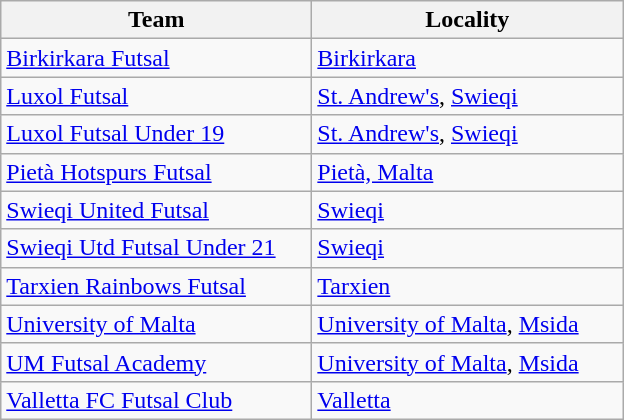<table class="wikitable sortable">
<tr>
<th style="width:200px;">Team</th>
<th style="width:200px;">Locality</th>
</tr>
<tr>
<td><a href='#'>Birkirkara Futsal</a></td>
<td><a href='#'>Birkirkara</a></td>
</tr>
<tr>
<td><a href='#'>Luxol Futsal</a></td>
<td><a href='#'>St. Andrew's</a>, <a href='#'>Swieqi</a></td>
</tr>
<tr>
<td><a href='#'>Luxol Futsal Under 19</a></td>
<td><a href='#'>St. Andrew's</a>, <a href='#'>Swieqi</a></td>
</tr>
<tr>
<td><a href='#'>Pietà Hotspurs Futsal</a></td>
<td><a href='#'>Pietà, Malta</a></td>
</tr>
<tr>
<td><a href='#'>Swieqi United Futsal</a></td>
<td><a href='#'>Swieqi</a></td>
</tr>
<tr>
<td><a href='#'>Swieqi Utd Futsal Under 21</a></td>
<td><a href='#'>Swieqi</a></td>
</tr>
<tr>
<td><a href='#'>Tarxien Rainbows Futsal</a></td>
<td><a href='#'>Tarxien</a></td>
</tr>
<tr>
<td><a href='#'>University of Malta</a></td>
<td><a href='#'>University of Malta</a>, <a href='#'>Msida</a></td>
</tr>
<tr>
<td><a href='#'>UM Futsal Academy</a></td>
<td><a href='#'>University of Malta</a>, <a href='#'>Msida</a></td>
</tr>
<tr>
<td><a href='#'>Valletta FC Futsal Club</a></td>
<td><a href='#'>Valletta</a></td>
</tr>
</table>
